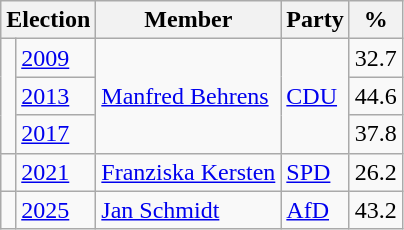<table class=wikitable>
<tr>
<th colspan=2>Election</th>
<th>Member</th>
<th>Party</th>
<th>%</th>
</tr>
<tr>
<td rowspan=3 bgcolor=></td>
<td><a href='#'>2009</a></td>
<td rowspan=3><a href='#'>Manfred Behrens</a></td>
<td rowspan=3><a href='#'>CDU</a></td>
<td align=right>32.7</td>
</tr>
<tr>
<td><a href='#'>2013</a></td>
<td align=right>44.6</td>
</tr>
<tr>
<td><a href='#'>2017</a></td>
<td align=right>37.8</td>
</tr>
<tr>
<td bgcolor=></td>
<td><a href='#'>2021</a></td>
<td><a href='#'>Franziska Kersten</a></td>
<td><a href='#'>SPD</a></td>
<td align=right>26.2</td>
</tr>
<tr>
<td bgcolor=></td>
<td><a href='#'>2025</a></td>
<td><a href='#'>Jan Schmidt</a></td>
<td><a href='#'>AfD</a></td>
<td align=right>43.2</td>
</tr>
</table>
